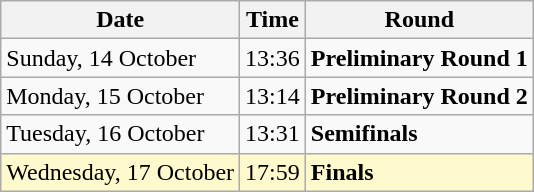<table class="wikitable">
<tr>
<th>Date</th>
<th>Time</th>
<th>Round</th>
</tr>
<tr>
<td>Sunday, 14 October</td>
<td>13:36</td>
<td><strong>Preliminary Round 1</strong></td>
</tr>
<tr>
<td>Monday, 15 October</td>
<td>13:14</td>
<td><strong>Preliminary Round 2</strong></td>
</tr>
<tr>
<td>Tuesday, 16 October</td>
<td>13:31</td>
<td><strong>Semifinals</strong></td>
</tr>
<tr style=background:lemonchiffon>
<td>Wednesday, 17 October</td>
<td>17:59</td>
<td><strong>Finals</strong></td>
</tr>
</table>
